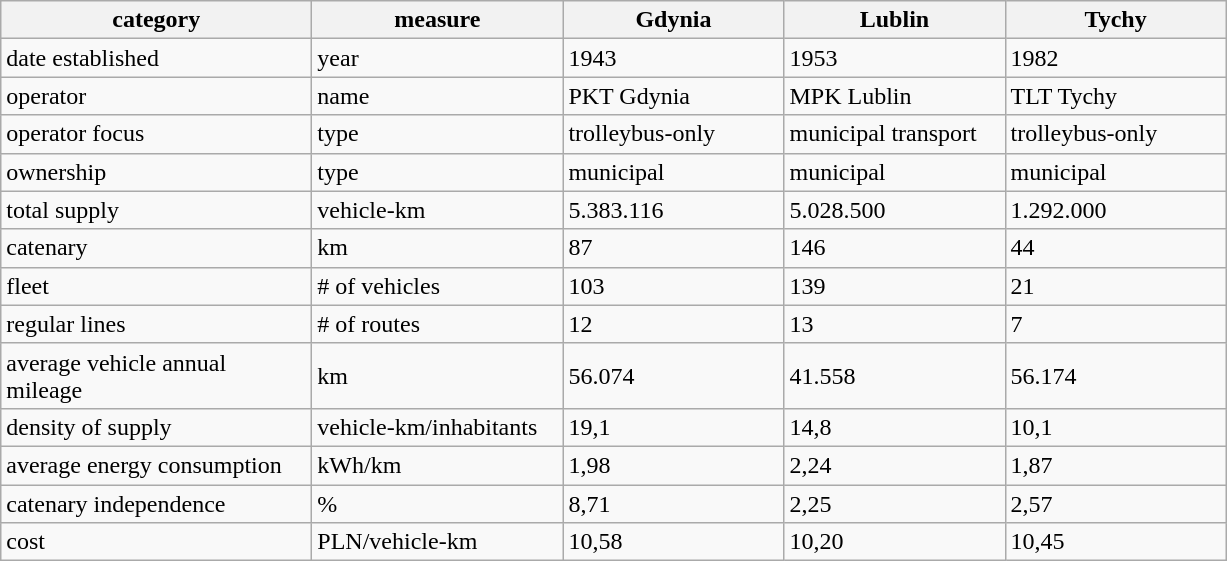<table class="wikitable">
<tr>
<th scope="col" style="width: 200px;">category</th>
<th scope="col" style="width: 160px;">measure</th>
<th scope="col" style="width: 140px;">Gdynia</th>
<th scope="col" style="width: 140px;">Lublin</th>
<th scope="col" style="width: 140px;">Tychy</th>
</tr>
<tr>
<td>date established</td>
<td>year</td>
<td>1943</td>
<td>1953</td>
<td>1982</td>
</tr>
<tr>
<td>operator</td>
<td>name</td>
<td>PKT Gdynia</td>
<td>MPK Lublin</td>
<td>TLT Tychy</td>
</tr>
<tr>
<td>operator focus</td>
<td>type</td>
<td>trolleybus-only</td>
<td>municipal transport</td>
<td>trolleybus-only</td>
</tr>
<tr>
<td>ownership</td>
<td>type</td>
<td>municipal</td>
<td>municipal</td>
<td>municipal</td>
</tr>
<tr>
<td>total supply</td>
<td>vehicle-km</td>
<td>5.383.116</td>
<td>5.028.500</td>
<td>1.292.000</td>
</tr>
<tr>
<td>catenary</td>
<td>km</td>
<td>87</td>
<td>146</td>
<td>44</td>
</tr>
<tr>
<td>fleet</td>
<td># of vehicles</td>
<td>103</td>
<td>139</td>
<td>21</td>
</tr>
<tr>
<td>regular lines</td>
<td># of routes</td>
<td>12</td>
<td>13</td>
<td>7</td>
</tr>
<tr>
<td>average vehicle annual mileage</td>
<td>km</td>
<td>56.074</td>
<td>41.558</td>
<td>56.174</td>
</tr>
<tr>
<td>density of supply</td>
<td>vehicle-km/inhabitants</td>
<td>19,1</td>
<td>14,8</td>
<td>10,1</td>
</tr>
<tr>
<td>average energy consumption</td>
<td>kWh/km</td>
<td>1,98</td>
<td>2,24</td>
<td>1,87</td>
</tr>
<tr>
<td>catenary independence</td>
<td>%</td>
<td>8,71</td>
<td>2,25</td>
<td>2,57</td>
</tr>
<tr>
<td>cost</td>
<td>PLN/vehicle-km</td>
<td>10,58</td>
<td>10,20</td>
<td>10,45</td>
</tr>
</table>
